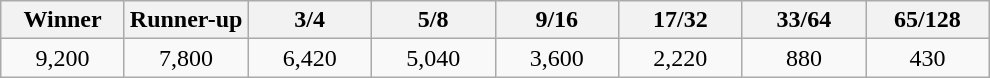<table class="wikitable" style="text-align:center">
<tr>
<th width="75">Winner</th>
<th width="75">Runner-up</th>
<th width="75">3/4</th>
<th width="75">5/8</th>
<th width="75">9/16</th>
<th width="75">17/32</th>
<th width="75">33/64</th>
<th width="75">65/128</th>
</tr>
<tr>
<td>9,200</td>
<td>7,800</td>
<td>6,420</td>
<td>5,040</td>
<td>3,600</td>
<td>2,220</td>
<td>880</td>
<td>430</td>
</tr>
</table>
